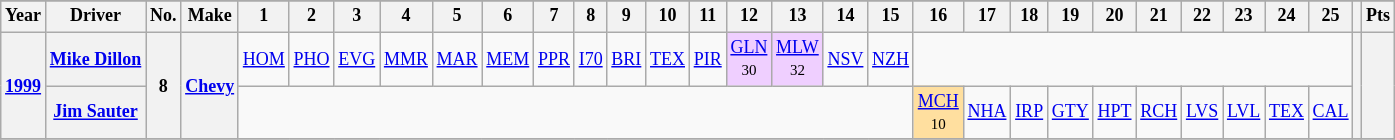<table class="wikitable" style="text-align:center; font-size:75%">
<tr>
</tr>
<tr>
<th>Year</th>
<th>Driver</th>
<th>No.</th>
<th>Make</th>
<th>1</th>
<th>2</th>
<th>3</th>
<th>4</th>
<th>5</th>
<th>6</th>
<th>7</th>
<th>8</th>
<th>9</th>
<th>10</th>
<th>11</th>
<th>12</th>
<th>13</th>
<th>14</th>
<th>15</th>
<th>16</th>
<th>17</th>
<th>18</th>
<th>19</th>
<th>20</th>
<th>21</th>
<th>22</th>
<th>23</th>
<th>24</th>
<th>25</th>
<th></th>
<th>Pts</th>
</tr>
<tr>
<th rowspan=2><a href='#'>1999</a></th>
<th><a href='#'>Mike Dillon</a></th>
<th rowspan=2>8</th>
<th rowspan=2><a href='#'>Chevy</a></th>
<td><a href='#'>HOM</a></td>
<td><a href='#'>PHO</a></td>
<td><a href='#'>EVG</a></td>
<td><a href='#'>MMR</a></td>
<td><a href='#'>MAR</a></td>
<td><a href='#'>MEM</a></td>
<td><a href='#'>PPR</a></td>
<td><a href='#'>I70</a></td>
<td><a href='#'>BRI</a></td>
<td><a href='#'>TEX</a></td>
<td><a href='#'>PIR</a></td>
<td style="background:#EFCFFF;"><a href='#'>GLN</a><br><small>30</small></td>
<td style="background:#EFCFFF;"><a href='#'>MLW</a><br><small>32</small></td>
<td><a href='#'>NSV</a></td>
<td><a href='#'>NZH</a></td>
<td colspan=10></td>
<th rowspan=2></th>
<th rowspan=2></th>
</tr>
<tr>
<th><a href='#'>Jim Sauter</a></th>
<td colspan=15></td>
<td style="background:#FFDF9F;"><a href='#'>MCH</a><br><small>10</small></td>
<td><a href='#'>NHA</a></td>
<td><a href='#'>IRP</a></td>
<td><a href='#'>GTY</a></td>
<td><a href='#'>HPT</a></td>
<td><a href='#'>RCH</a></td>
<td><a href='#'>LVS</a></td>
<td><a href='#'>LVL</a></td>
<td><a href='#'>TEX</a></td>
<td><a href='#'>CAL</a></td>
</tr>
<tr>
</tr>
</table>
